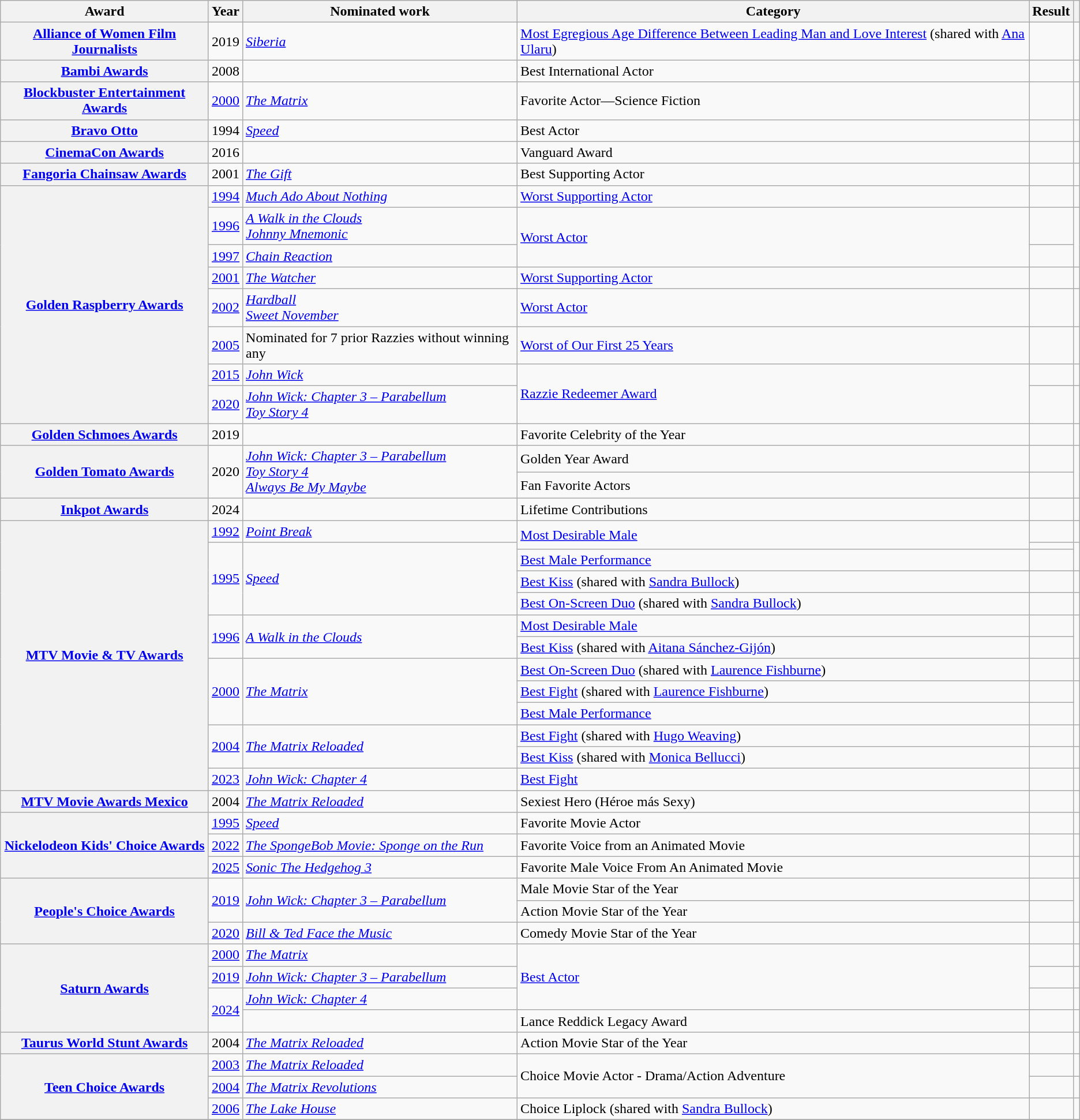<table class="wikitable plainrowheaders sortable">
<tr>
<th scope="col">Award</th>
<th scope="col">Year</th>
<th scope="col">Nominated work</th>
<th scope="col">Category</th>
<th scope="col">Result</th>
<th scope="col" class="unsortable"></th>
</tr>
<tr>
<th scope="row"><a href='#'>Alliance of Women Film Journalists</a></th>
<td>2019</td>
<td><em><a href='#'>Siberia</a></em></td>
<td><a href='#'>Most Egregious Age Difference Between Leading Man and Love Interest</a> (shared with <a href='#'>Ana Ularu</a>)</td>
<td></td>
<td style="text-align:center;"></td>
</tr>
<tr>
<th scope="row"><a href='#'>Bambi Awards</a></th>
<td>2008</td>
<td></td>
<td>Best International Actor</td>
<td></td>
<td style="text-align:center;"></td>
</tr>
<tr>
<th scope="row"><a href='#'>Blockbuster Entertainment Awards</a></th>
<td><a href='#'>2000</a></td>
<td><em><a href='#'>The Matrix</a></em></td>
<td>Favorite Actor—Science Fiction</td>
<td></td>
<td style="text-align:center;"></td>
</tr>
<tr>
<th scope="row"><a href='#'>Bravo Otto</a></th>
<td>1994</td>
<td><em><a href='#'>Speed</a></em></td>
<td>Best Actor</td>
<td></td>
<td style="text-align:center;"></td>
</tr>
<tr>
<th scope="row"><a href='#'>CinemaCon Awards</a></th>
<td>2016</td>
<td></td>
<td>Vanguard Award</td>
<td></td>
<td style="text-align:center;"></td>
</tr>
<tr>
<th scope="row"><a href='#'>Fangoria Chainsaw Awards</a></th>
<td>2001</td>
<td><em><a href='#'>The Gift</a></em></td>
<td>Best Supporting Actor</td>
<td></td>
<td style="text-align:center;"></td>
</tr>
<tr>
<th rowspan=8 scope="row"><a href='#'>Golden Raspberry Awards</a></th>
<td><a href='#'>1994</a></td>
<td><em><a href='#'>Much Ado About Nothing</a></em></td>
<td><a href='#'>Worst Supporting Actor</a></td>
<td></td>
<td style="text-align:center;"></td>
</tr>
<tr>
<td><a href='#'>1996</a></td>
<td><em><a href='#'>A Walk in the Clouds</a></em><br><em><a href='#'>Johnny Mnemonic</a></em></td>
<td rowspan=2><a href='#'>Worst Actor</a></td>
<td></td>
<td rowspan=2 style="text-align:center;"></td>
</tr>
<tr>
<td><a href='#'>1997</a></td>
<td><em><a href='#'>Chain Reaction</a></em></td>
<td></td>
</tr>
<tr>
<td><a href='#'>2001</a></td>
<td><em><a href='#'>The Watcher</a></em></td>
<td><a href='#'>Worst Supporting Actor</a></td>
<td></td>
<td style="text-align:center;"></td>
</tr>
<tr>
<td><a href='#'>2002</a></td>
<td><em><a href='#'>Hardball</a></em><br><em><a href='#'>Sweet November</a></em></td>
<td><a href='#'>Worst Actor</a></td>
<td></td>
<td style="text-align:center;"></td>
</tr>
<tr>
<td><a href='#'>2005</a></td>
<td>Nominated for 7 prior Razzies without winning any</td>
<td><a href='#'>Worst of Our First 25 Years</a></td>
<td></td>
<td style="text-align:center;"></td>
</tr>
<tr>
<td><a href='#'>2015</a></td>
<td><em><a href='#'>John Wick</a></em></td>
<td rowspan=2><a href='#'>Razzie Redeemer Award</a></td>
<td></td>
<td style="text-align:center;"></td>
</tr>
<tr>
<td><a href='#'>2020</a></td>
<td><em><a href='#'>John Wick: Chapter 3 – Parabellum</a></em><br><em><a href='#'>Toy Story 4</a></em></td>
<td></td>
<td style="text-align:center;"></td>
</tr>
<tr>
<th scope="row"><a href='#'>Golden Schmoes Awards</a></th>
<td>2019</td>
<td></td>
<td>Favorite Celebrity of the Year</td>
<td></td>
<td style="text-align:center;"></td>
</tr>
<tr>
<th rowspan="2" scope="row"><a href='#'>Golden Tomato Awards</a></th>
<td rowspan="2">2020</td>
<td rowspan="2"><em><a href='#'>John Wick: Chapter 3 – Parabellum</a></em><br><em><a href='#'>Toy Story 4</a></em><br><em><a href='#'>Always Be My Maybe</a></em></td>
<td>Golden Year Award</td>
<td></td>
<td rowspan="2"></td>
</tr>
<tr>
<td>Fan Favorite Actors</td>
<td></td>
</tr>
<tr>
<th rowspan="1" scope="row"><a href='#'>Inkpot Awards</a></th>
<td>2024</td>
<td></td>
<td>Lifetime Contributions</td>
<td></td>
<td style="text-align:center;"></td>
</tr>
<tr>
<th rowspan="13" scope="row"><a href='#'>MTV Movie & TV Awards</a></th>
<td><a href='#'>1992</a></td>
<td><em><a href='#'>Point Break</a></em></td>
<td rowspan=2><a href='#'>Most Desirable Male</a></td>
<td></td>
<td style="text-align:center;"></td>
</tr>
<tr>
<td rowspan=4><a href='#'>1995</a></td>
<td rowspan=4><em><a href='#'>Speed</a></em></td>
<td></td>
<td style="text-align:center;" rowspan="2"></td>
</tr>
<tr>
<td><a href='#'>Best Male Performance</a></td>
<td></td>
</tr>
<tr>
<td><a href='#'>Best Kiss</a> (shared with <a href='#'>Sandra Bullock</a>)</td>
<td></td>
<td style="text-align:center;"></td>
</tr>
<tr>
<td><a href='#'>Best On-Screen Duo</a> (shared with <a href='#'>Sandra Bullock</a>)</td>
<td></td>
<td style="text-align:center;"></td>
</tr>
<tr>
<td rowspan=2><a href='#'>1996</a></td>
<td rowspan=2><em><a href='#'>A Walk in the Clouds</a></em></td>
<td><a href='#'>Most Desirable Male</a></td>
<td></td>
<td style="text-align:center;" rowspan="2"></td>
</tr>
<tr>
<td><a href='#'>Best Kiss</a> (shared with <a href='#'>Aitana Sánchez-Gijón</a>)</td>
<td></td>
</tr>
<tr>
<td rowspan=3><a href='#'>2000</a></td>
<td rowspan=3><em><a href='#'>The Matrix</a></em></td>
<td><a href='#'>Best On-Screen Duo</a> (shared with <a href='#'>Laurence Fishburne</a>)</td>
<td></td>
<td style="text-align:center;"></td>
</tr>
<tr>
<td><a href='#'>Best Fight</a> (shared with <a href='#'>Laurence Fishburne</a>)</td>
<td></td>
<td rowspan=2 style="text-align:center;"></td>
</tr>
<tr>
<td><a href='#'>Best Male Performance</a></td>
<td></td>
</tr>
<tr>
<td rowspan=2><a href='#'>2004</a></td>
<td rowspan=2><em><a href='#'>The Matrix Reloaded</a></em></td>
<td><a href='#'>Best Fight</a> (shared with <a href='#'>Hugo Weaving</a>)</td>
<td></td>
<td style="text-align:center;"></td>
</tr>
<tr>
<td><a href='#'>Best Kiss</a> (shared with <a href='#'>Monica Bellucci</a>)</td>
<td></td>
<td style="text-align:center;"></td>
</tr>
<tr>
<td><a href='#'>2023</a></td>
<td><em><a href='#'>John Wick: Chapter 4</a></em></td>
<td><a href='#'>Best Fight</a></td>
<td></td>
<td style="text-align:center;"></td>
</tr>
<tr>
<th scope="row"><a href='#'>MTV Movie Awards Mexico</a></th>
<td>2004</td>
<td><em><a href='#'>The Matrix Reloaded</a></em></td>
<td>Sexiest Hero (Héroe más Sexy)</td>
<td></td>
<td style="text-align:center;"></td>
</tr>
<tr>
<th rowspan=3 scope="row"><a href='#'>Nickelodeon Kids' Choice Awards</a></th>
<td><a href='#'>1995</a></td>
<td><em><a href='#'>Speed</a></em></td>
<td>Favorite Movie Actor</td>
<td></td>
<td style="text-align:center;"></td>
</tr>
<tr>
<td><a href='#'>2022</a></td>
<td><em><a href='#'>The SpongeBob Movie: Sponge on the Run</a></em></td>
<td>Favorite Voice from an Animated Movie</td>
<td></td>
<td style="text-align:center;"></td>
</tr>
<tr>
<td><a href='#'>2025</a></td>
<td><em><a href='#'>Sonic The Hedgehog 3</a></em></td>
<td>Favorite Male Voice From An Animated Movie</td>
<td></td>
<td style="text-align:center;"></td>
</tr>
<tr>
<th rowspan=3 scope="row"><a href='#'>People's Choice Awards</a></th>
<td rowspan=2><a href='#'>2019</a></td>
<td rowspan=2><em><a href='#'>John Wick: Chapter 3 – Parabellum</a></em></td>
<td>Male Movie Star of the Year</td>
<td></td>
<td rowspan=2 style="text-align:center;"></td>
</tr>
<tr>
<td>Action Movie Star of the Year</td>
<td></td>
</tr>
<tr>
<td><a href='#'>2020</a></td>
<td><em><a href='#'>Bill & Ted Face the Music</a></em></td>
<td>Comedy Movie Star of the Year</td>
<td></td>
<td style="text-align:center;"></td>
</tr>
<tr>
<th rowspan=4 scope="row"><a href='#'>Saturn Awards</a></th>
<td><a href='#'>2000</a></td>
<td><em><a href='#'>The Matrix</a></em></td>
<td rowspan=3><a href='#'>Best Actor</a></td>
<td></td>
<td style="text-align:center;"></td>
</tr>
<tr>
<td><a href='#'>2019</a></td>
<td><em><a href='#'>John Wick: Chapter 3 – Parabellum</a></em></td>
<td></td>
<td style="text-align:center;"></td>
</tr>
<tr>
<td rowspan=2><a href='#'>2024</a></td>
<td><em><a href='#'>John Wick: Chapter 4</a></em></td>
<td></td>
<td style="text-align:center;"></td>
</tr>
<tr>
<td></td>
<td>Lance Reddick Legacy Award</td>
<td></td>
<td style="text-align:center;"></td>
</tr>
<tr>
<th scope="row"><a href='#'>Taurus World Stunt Awards</a></th>
<td>2004</td>
<td><em><a href='#'>The Matrix Reloaded</a></em></td>
<td>Action Movie Star of the Year</td>
<td></td>
<td style="text-align:center;"></td>
</tr>
<tr>
<th rowspan=3 scope="row"><a href='#'>Teen Choice Awards</a></th>
<td><a href='#'>2003</a></td>
<td><em><a href='#'>The Matrix Reloaded</a></em></td>
<td rowspan=2>Choice Movie Actor - Drama/Action Adventure</td>
<td></td>
<td style="text-align:center;"></td>
</tr>
<tr>
<td><a href='#'>2004</a></td>
<td><em><a href='#'>The Matrix Revolutions</a></em></td>
<td></td>
<td style="text-align:center;"></td>
</tr>
<tr>
<td><a href='#'>2006</a></td>
<td><em><a href='#'>The Lake House</a></em></td>
<td>Choice Liplock (shared with <a href='#'>Sandra Bullock</a>)</td>
<td></td>
<td style="text-align:center;"></td>
</tr>
<tr>
</tr>
</table>
